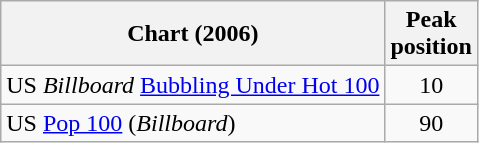<table class="wikitable">
<tr>
<th align="left">Chart (2006)</th>
<th align="center">Peak<br>position</th>
</tr>
<tr>
<td align="left">US <em>Billboard</em> <a href='#'>Bubbling Under Hot 100</a></td>
<td align="center">10</td>
</tr>
<tr>
<td align="left">US <a href='#'>Pop 100</a> (<em>Billboard</em>)</td>
<td align="center">90</td>
</tr>
</table>
